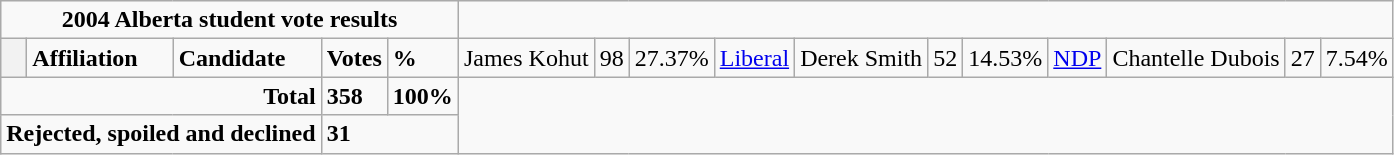<table class="wikitable">
<tr>
<td colspan="5" style="text-align:center;"><strong>2004 Alberta student vote results</strong></td>
</tr>
<tr>
<th style="width: 10px;"></th>
<td><strong>Affiliation</strong></td>
<td><strong>Candidate</strong></td>
<td><strong>Votes</strong></td>
<td><strong>%</strong><br>
</td>
<td>James Kohut</td>
<td>98</td>
<td>27.37%<br></td>
<td><a href='#'>Liberal</a></td>
<td>Derek Smith</td>
<td>52</td>
<td>14.53%<br></td>
<td><a href='#'>NDP</a></td>
<td>Chantelle Dubois</td>
<td>27</td>
<td>7.54%<br></td>
</tr>
<tr>
<td colspan="3" style="text-align:right;"><strong>Total</strong></td>
<td><strong>358</strong></td>
<td><strong>100%</strong></td>
</tr>
<tr>
<td colspan="3" style="text-align:right;"><strong>Rejected, spoiled and declined</strong></td>
<td colspan="2"><strong>31</strong></td>
</tr>
</table>
